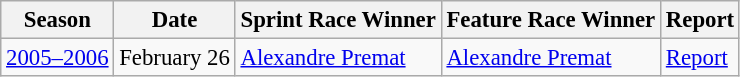<table class="wikitable" style="font-size: 95%;">
<tr>
<th>Season</th>
<th>Date</th>
<th>Sprint Race Winner</th>
<th>Feature Race Winner</th>
<th>Report</th>
</tr>
<tr>
<td><a href='#'>2005–2006</a></td>
<td>February 26</td>
<td> <a href='#'>Alexandre Premat</a></td>
<td> <a href='#'>Alexandre Premat</a></td>
<td><a href='#'>Report</a></td>
</tr>
</table>
